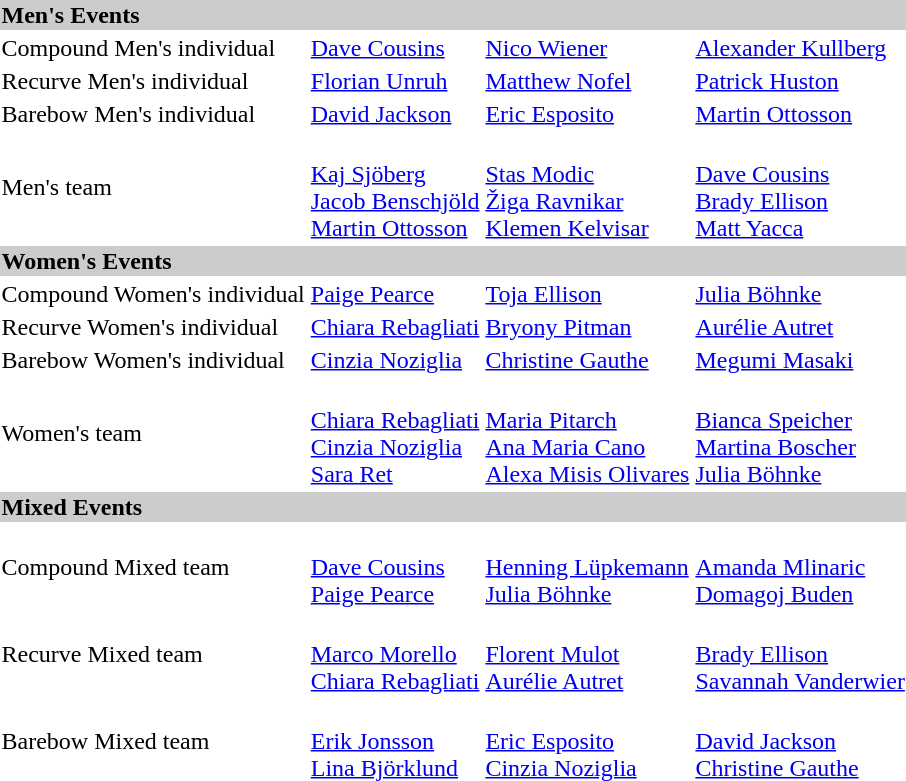<table>
<tr bgcolor="#cccccc">
<td colspan=4><strong>Men's Events</strong></td>
</tr>
<tr>
<td>Compound Men's individual<br></td>
<td> <a href='#'>Dave Cousins</a></td>
<td> <a href='#'>Nico Wiener</a></td>
<td> <a href='#'>Alexander Kullberg</a></td>
</tr>
<tr>
<td>Recurve Men's individual<br></td>
<td> <a href='#'>Florian Unruh</a></td>
<td> <a href='#'>Matthew Nofel</a></td>
<td> <a href='#'>Patrick Huston</a></td>
</tr>
<tr>
<td>Barebow Men's individual<br></td>
<td> <a href='#'>David Jackson</a></td>
<td> <a href='#'>Eric Esposito</a></td>
<td> <a href='#'>Martin Ottosson</a></td>
</tr>
<tr>
<td>Men's team</td>
<td><br><a href='#'>Kaj Sjöberg</a><br><a href='#'>Jacob Benschjöld</a><br><a href='#'>Martin Ottosson</a></td>
<td><br><a href='#'>Stas Modic</a><br><a href='#'>Žiga Ravnikar</a><br><a href='#'>Klemen Kelvisar</a></td>
<td><br><a href='#'>Dave Cousins</a><br><a href='#'>Brady Ellison</a><br><a href='#'>Matt Yacca</a></td>
</tr>
<tr bgcolor="#cccccc">
<td colspan=4><strong>Women's Events</strong></td>
</tr>
<tr>
<td>Compound Women's individual<br></td>
<td> <a href='#'>Paige Pearce</a></td>
<td> <a href='#'>Toja Ellison</a></td>
<td> <a href='#'>Julia Böhnke</a></td>
</tr>
<tr>
<td>Recurve Women's individual<br></td>
<td> <a href='#'>Chiara Rebagliati</a></td>
<td> <a href='#'>Bryony Pitman</a></td>
<td> <a href='#'>Aurélie Autret</a></td>
</tr>
<tr>
<td>Barebow Women's individual<br></td>
<td> <a href='#'>Cinzia Noziglia</a></td>
<td> <a href='#'>Christine Gauthe</a></td>
<td> <a href='#'>Megumi Masaki</a></td>
</tr>
<tr>
<td>Women's team<br></td>
<td><br><a href='#'>Chiara Rebagliati</a><br><a href='#'>Cinzia Noziglia</a><br><a href='#'>Sara Ret</a></td>
<td><br><a href='#'>Maria Pitarch</a><br><a href='#'>Ana Maria Cano</a><br><a href='#'>Alexa Misis Olivares</a></td>
<td><br><a href='#'>Bianca Speicher</a><br><a href='#'>Martina Boscher</a><br><a href='#'>Julia Böhnke</a></td>
</tr>
<tr bgcolor="#cccccc">
<td colspan=4><strong>Mixed Events</strong></td>
</tr>
<tr>
<td>Compound Mixed team<br></td>
<td><br><a href='#'>Dave Cousins</a><br><a href='#'>Paige Pearce</a></td>
<td><br><a href='#'>Henning Lüpkemann</a><br><a href='#'>Julia Böhnke</a></td>
<td><br><a href='#'>Amanda Mlinaric</a><br><a href='#'>Domagoj Buden</a></td>
</tr>
<tr>
<td>Recurve Mixed team<br></td>
<td><br><a href='#'>Marco Morello</a><br><a href='#'>Chiara Rebagliati</a></td>
<td><br><a href='#'>Florent Mulot</a><br><a href='#'>Aurélie Autret</a></td>
<td><br><a href='#'>Brady Ellison</a><br><a href='#'>Savannah Vanderwier</a></td>
</tr>
<tr>
<td>Barebow Mixed team<br></td>
<td><br><a href='#'>Erik Jonsson</a><br><a href='#'>Lina Björklund</a></td>
<td><br><a href='#'>Eric Esposito</a><br><a href='#'>Cinzia Noziglia</a></td>
<td><br><a href='#'>David Jackson</a><br><a href='#'>Christine Gauthe</a></td>
</tr>
<tr>
</tr>
</table>
